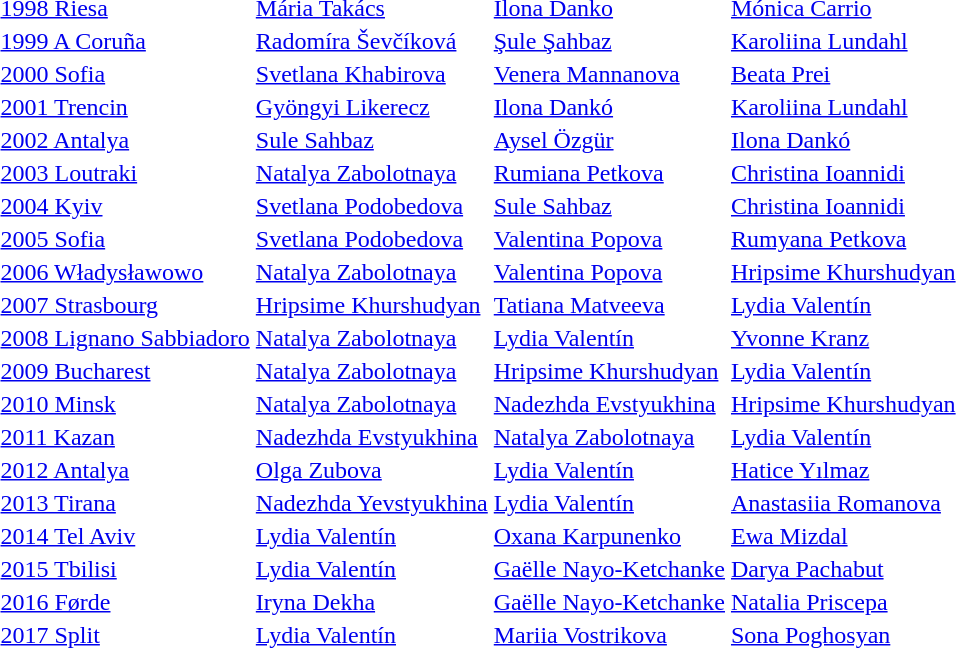<table>
<tr>
<td><a href='#'>1998 Riesa</a></td>
<td> <a href='#'>Mária Takács</a></td>
<td> <a href='#'>Ilona Danko</a></td>
<td> <a href='#'>Mónica Carrio</a></td>
</tr>
<tr>
<td><a href='#'>1999 A Coruña</a></td>
<td> <a href='#'>Radomíra Ševčíková</a></td>
<td> <a href='#'>Şule Şahbaz</a></td>
<td> <a href='#'>Karoliina Lundahl</a></td>
</tr>
<tr>
<td><a href='#'>2000 Sofia</a></td>
<td> <a href='#'>Svetlana Khabirova</a></td>
<td> <a href='#'>Venera Mannanova</a></td>
<td> <a href='#'>Beata Prei</a></td>
</tr>
<tr>
<td><a href='#'>2001 Trencin</a></td>
<td> <a href='#'>Gyöngyi Likerecz</a></td>
<td> <a href='#'>Ilona Dankó</a></td>
<td> <a href='#'>Karoliina Lundahl</a></td>
</tr>
<tr>
<td><a href='#'>2002 Antalya</a></td>
<td> <a href='#'>Sule Sahbaz</a></td>
<td> <a href='#'>Aysel Özgür</a></td>
<td> <a href='#'>Ilona Dankó</a></td>
</tr>
<tr>
<td><a href='#'>2003 Loutraki</a></td>
<td> <a href='#'>Natalya Zabolotnaya</a></td>
<td> <a href='#'>Rumiana Petkova</a></td>
<td> <a href='#'>Christina Ioannidi</a></td>
</tr>
<tr>
<td><a href='#'>2004 Kyiv</a></td>
<td> <a href='#'>Svetlana Podobedova</a></td>
<td> <a href='#'>Sule Sahbaz</a></td>
<td> <a href='#'>Christina Ioannidi</a></td>
</tr>
<tr>
<td><a href='#'>2005 Sofia</a></td>
<td> <a href='#'>Svetlana Podobedova</a></td>
<td> <a href='#'>Valentina Popova</a></td>
<td> <a href='#'>Rumyana Petkova</a></td>
</tr>
<tr>
<td><a href='#'>2006 Władysławowo</a></td>
<td> <a href='#'>Natalya Zabolotnaya</a></td>
<td> <a href='#'>Valentina Popova</a></td>
<td> <a href='#'>Hripsime Khurshudyan</a></td>
</tr>
<tr>
<td><a href='#'>2007 Strasbourg</a></td>
<td> <a href='#'>Hripsime Khurshudyan</a></td>
<td> <a href='#'>Tatiana Matveeva</a></td>
<td> <a href='#'>Lydia Valentín</a></td>
</tr>
<tr>
<td><a href='#'>2008 Lignano Sabbiadoro</a></td>
<td> <a href='#'>Natalya Zabolotnaya</a></td>
<td> <a href='#'>Lydia Valentín</a></td>
<td> <a href='#'>Yvonne Kranz</a></td>
</tr>
<tr>
<td><a href='#'>2009 Bucharest</a></td>
<td> <a href='#'>Natalya Zabolotnaya</a></td>
<td> <a href='#'>Hripsime Khurshudyan</a></td>
<td> <a href='#'>Lydia Valentín</a></td>
</tr>
<tr>
<td><a href='#'>2010 Minsk</a></td>
<td> <a href='#'>Natalya Zabolotnaya</a></td>
<td> <a href='#'>Nadezhda Evstyukhina</a></td>
<td> <a href='#'>Hripsime Khurshudyan</a></td>
</tr>
<tr>
<td><a href='#'>2011 Kazan</a></td>
<td> <a href='#'>Nadezhda Evstyukhina</a></td>
<td> <a href='#'>Natalya Zabolotnaya</a></td>
<td> <a href='#'>Lydia Valentín</a></td>
</tr>
<tr>
<td><a href='#'>2012 Antalya</a></td>
<td> <a href='#'>Olga Zubova</a></td>
<td> <a href='#'>Lydia Valentín</a></td>
<td> <a href='#'>Hatice Yılmaz</a></td>
</tr>
<tr>
<td><a href='#'>2013 Tirana</a></td>
<td> <a href='#'>Nadezhda Yevstyukhina</a></td>
<td> <a href='#'>Lydia Valentín</a></td>
<td> <a href='#'>Anastasiia Romanova</a></td>
</tr>
<tr>
<td><a href='#'>2014 Tel Aviv</a></td>
<td> <a href='#'>Lydia Valentín</a></td>
<td> <a href='#'>Oxana Karpunenko</a></td>
<td> <a href='#'>Ewa Mizdal</a></td>
</tr>
<tr>
<td><a href='#'>2015 Tbilisi</a></td>
<td> <a href='#'>Lydia Valentín</a></td>
<td> <a href='#'>Gaëlle Nayo-Ketchanke</a></td>
<td> <a href='#'>Darya Pachabut</a></td>
</tr>
<tr>
<td><a href='#'>2016 Førde</a></td>
<td> <a href='#'>Iryna Dekha</a></td>
<td> <a href='#'>Gaëlle Nayo-Ketchanke</a></td>
<td> <a href='#'>Natalia Priscepa</a></td>
</tr>
<tr>
<td><a href='#'>2017 Split</a></td>
<td> <a href='#'>Lydia Valentín</a></td>
<td> <a href='#'>Mariia Vostrikova</a></td>
<td> <a href='#'>Sona Poghosyan</a></td>
</tr>
</table>
